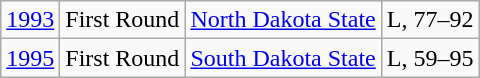<table class="wikitable">
<tr align="center">
<td><a href='#'>1993</a></td>
<td>First Round</td>
<td><a href='#'>North Dakota State</a></td>
<td>L, 77–92</td>
</tr>
<tr align="center">
<td><a href='#'>1995</a></td>
<td>First Round</td>
<td><a href='#'>South Dakota State</a></td>
<td>L, 59–95</td>
</tr>
</table>
